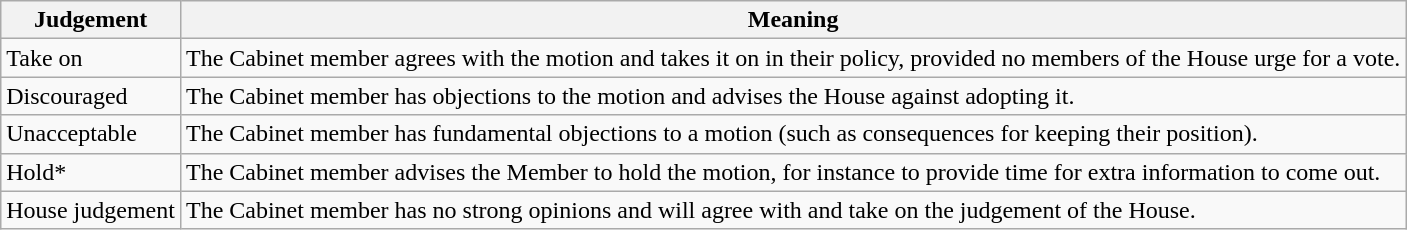<table class="wikitable mw-collapsible mw-collapsed">
<tr>
<th>Judgement</th>
<th>Meaning</th>
</tr>
<tr>
<td>Take on</td>
<td>The Cabinet member agrees with the motion and takes it on in their policy, provided no members of the House urge for a vote.</td>
</tr>
<tr>
<td>Discouraged</td>
<td>The Cabinet member has objections to the motion and advises the House against adopting it.</td>
</tr>
<tr>
<td>Unacceptable</td>
<td>The Cabinet member has fundamental objections to a motion (such as consequences for keeping their position).</td>
</tr>
<tr>
<td>Hold*</td>
<td>The Cabinet member advises the Member to hold the motion, for instance to provide time for extra information to come out.</td>
</tr>
<tr>
<td>House judgement</td>
<td>The Cabinet member has no strong opinions and will agree with and take on the judgement of the House.</td>
</tr>
</table>
